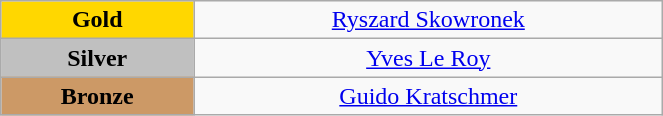<table class="wikitable" style="text-align:center; " width="35%">
<tr>
<td bgcolor="gold"><strong>Gold</strong></td>
<td><a href='#'>Ryszard Skowronek</a><br>  <small><em></em></small></td>
</tr>
<tr>
<td bgcolor="silver"><strong>Silver</strong></td>
<td><a href='#'>Yves Le Roy</a><br>  <small><em></em></small></td>
</tr>
<tr>
<td bgcolor="CC9966"><strong>Bronze</strong></td>
<td><a href='#'>Guido Kratschmer</a><br>  <small><em></em></small></td>
</tr>
</table>
